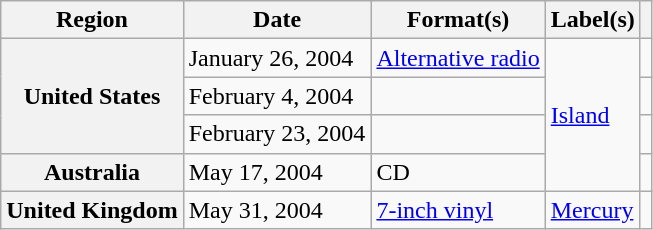<table class="wikitable plainrowheaders">
<tr>
<th scope="col">Region</th>
<th scope="col">Date</th>
<th scope="col">Format(s)</th>
<th scope="col">Label(s)</th>
<th scope="col"></th>
</tr>
<tr>
<th scope="row" rowspan="3">United States</th>
<td>January 26, 2004</td>
<td><a href='#'>Alternative radio</a></td>
<td rowspan="4"><a href='#'>Island</a></td>
<td></td>
</tr>
<tr>
<td>February 4, 2004</td>
<td></td>
<td></td>
</tr>
<tr>
<td>February 23, 2004</td>
<td></td>
<td></td>
</tr>
<tr>
<th scope="row">Australia</th>
<td>May 17, 2004</td>
<td>CD</td>
<td></td>
</tr>
<tr>
<th scope="row">United Kingdom</th>
<td>May 31, 2004</td>
<td><a href='#'>7-inch vinyl</a></td>
<td><a href='#'>Mercury</a></td>
<td></td>
</tr>
</table>
